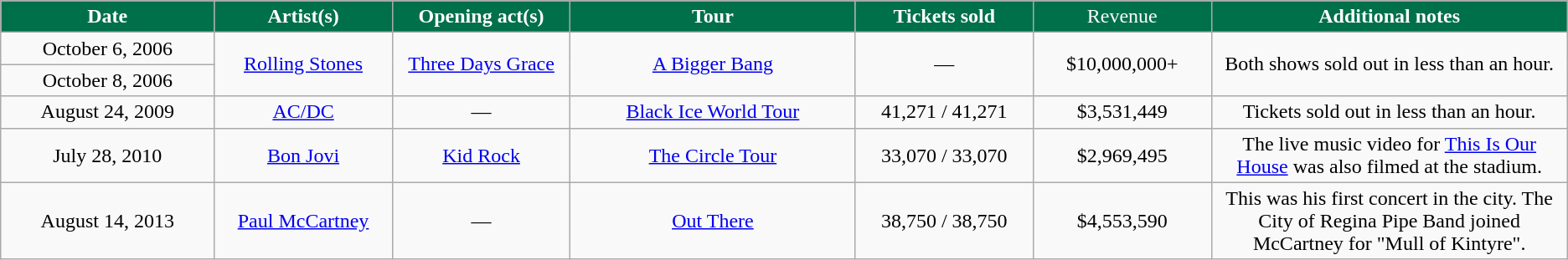<table class="wikitable" style="text-align:center;">
<tr>
<th width=12% style="text-align:center; background:#00704A;color:white;">Date</th>
<th width=10% style="text-align:center; background:#00704A;color:white;">Artist(s)</th>
<th width=10% style="text-align:center; background:#00704A;color:white;">Opening act(s)</th>
<th width=16% style="text-align:center; background:#00704A;color:white;">Tour</th>
<th width=10% style="text-align:center; background:#00704A;color:white;">Tickets sold</th>
<td width=10% style="text-align:center; background:#00704A;color:white;">Revenue</td>
<th width=20% style="text-align:center; background:#00704A;color:white;">Additional notes</th>
</tr>
<tr>
<td>October 6, 2006</td>
<td rowspan=2><a href='#'>Rolling Stones</a></td>
<td rowspan=2><a href='#'>Three Days Grace</a></td>
<td rowspan=2><a href='#'>A Bigger Bang</a></td>
<td rowspan=2>—</td>
<td rowspan=2>$10,000,000+</td>
<td rowspan=2>Both shows sold out in less than an hour.</td>
</tr>
<tr>
<td>October 8, 2006</td>
</tr>
<tr>
<td>August 24, 2009</td>
<td><a href='#'>AC/DC</a></td>
<td>—</td>
<td><a href='#'>Black Ice World Tour</a></td>
<td>41,271 / 41,271</td>
<td>$3,531,449</td>
<td>Tickets sold out in less than an hour.</td>
</tr>
<tr>
<td>July 28, 2010</td>
<td><a href='#'>Bon Jovi</a></td>
<td><a href='#'>Kid Rock</a></td>
<td><a href='#'>The Circle Tour</a></td>
<td>33,070 / 33,070</td>
<td>$2,969,495</td>
<td>The live music video for <a href='#'>This Is Our House</a> was also filmed at the stadium.</td>
</tr>
<tr>
<td>August 14, 2013</td>
<td><a href='#'>Paul McCartney</a></td>
<td>—</td>
<td><a href='#'>Out There</a></td>
<td>38,750 / 38,750</td>
<td>$4,553,590</td>
<td>This was his first concert in the city. The City of Regina Pipe Band joined McCartney for "Mull of Kintyre".</td>
</tr>
</table>
